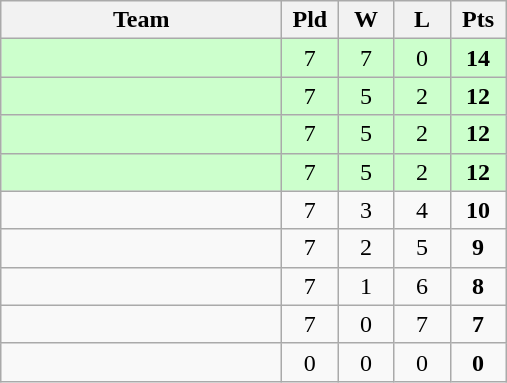<table class=wikitable style="text-align:center">
<tr>
<th width=180>Team</th>
<th width=30>Pld</th>
<th width=30>W</th>
<th width=30>L</th>
<th width=30>Pts</th>
</tr>
<tr align=center bgcolor="#ccffcc">
<td align="left"></td>
<td>7</td>
<td>7</td>
<td>0</td>
<td><strong>14</strong></td>
</tr>
<tr align=center bgcolor="#ccffcc">
<td align="left"></td>
<td>7</td>
<td>5</td>
<td>2</td>
<td><strong>12</strong></td>
</tr>
<tr align=center bgcolor="#ccffcc">
<td align="left"></td>
<td>7</td>
<td>5</td>
<td>2</td>
<td><strong>12</strong></td>
</tr>
<tr align=center bgcolor="#ccffcc">
<td align="left"></td>
<td>7</td>
<td>5</td>
<td>2</td>
<td><strong>12</strong></td>
</tr>
<tr>
<td align="left"></td>
<td>7</td>
<td>3</td>
<td>4</td>
<td><strong>10</strong></td>
</tr>
<tr>
<td align="left"></td>
<td>7</td>
<td>2</td>
<td>5</td>
<td><strong>9</strong></td>
</tr>
<tr>
<td align="left"></td>
<td>7</td>
<td>1</td>
<td>6</td>
<td><strong>8</strong></td>
</tr>
<tr>
<td align="left"></td>
<td>7</td>
<td>0</td>
<td>7</td>
<td><strong>7</strong></td>
</tr>
<tr>
<td align="left"></td>
<td>0</td>
<td>0</td>
<td>0</td>
<td><strong>0</strong></td>
</tr>
</table>
